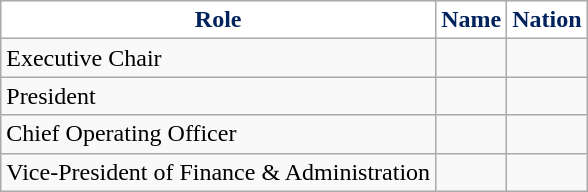<table class="wikitable sortable">
<tr>
<th style="background:white; color:#00235d;" scope="col">Role</th>
<th style="background:white; color:#00235d;" scope="col">Name</th>
<th style="background:white; color:#00235d;" scope="col">Nation</th>
</tr>
<tr>
<td>Executive Chair</td>
<td></td>
<td></td>
</tr>
<tr>
<td>President</td>
<td></td>
<td></td>
</tr>
<tr>
<td>Chief Operating Officer</td>
<td></td>
<td></td>
</tr>
<tr>
<td>Vice-President of Finance & Administration</td>
<td></td>
<td></td>
</tr>
</table>
